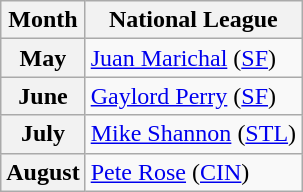<table class="wikitable">
<tr>
<th>Month</th>
<th>National League</th>
</tr>
<tr>
<th>May</th>
<td><a href='#'>Juan Marichal</a> (<a href='#'>SF</a>)</td>
</tr>
<tr>
<th>June</th>
<td><a href='#'>Gaylord Perry</a> (<a href='#'>SF</a>)</td>
</tr>
<tr>
<th>July</th>
<td><a href='#'>Mike Shannon</a> (<a href='#'>STL</a>)</td>
</tr>
<tr>
<th>August</th>
<td><a href='#'>Pete Rose</a> (<a href='#'>CIN</a>)</td>
</tr>
</table>
